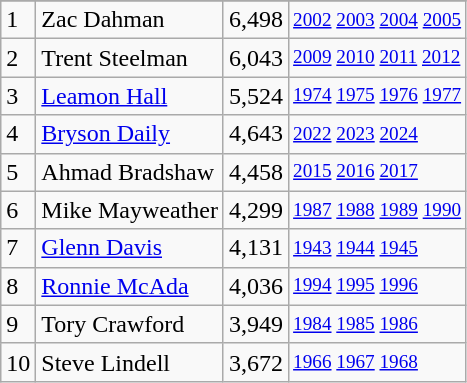<table class="wikitable">
<tr>
</tr>
<tr>
<td>1</td>
<td>Zac Dahman</td>
<td><abbr>6,498</abbr></td>
<td style="font-size:80%;"><a href='#'>2002</a> <a href='#'>2003</a> <a href='#'>2004</a> <a href='#'>2005</a></td>
</tr>
<tr>
<td>2</td>
<td>Trent Steelman</td>
<td><abbr>6,043</abbr></td>
<td style="font-size:80%;"><a href='#'>2009</a> <a href='#'>2010</a> <a href='#'>2011</a> <a href='#'>2012</a></td>
</tr>
<tr>
<td>3</td>
<td><a href='#'>Leamon Hall</a></td>
<td><abbr>5,524</abbr></td>
<td style="font-size:80%;"><a href='#'>1974</a> <a href='#'>1975</a> <a href='#'>1976</a> <a href='#'>1977</a></td>
</tr>
<tr>
<td>4</td>
<td><a href='#'>Bryson Daily</a></td>
<td><abbr>4,643</abbr></td>
<td style="font-size:80%;"><a href='#'>2022</a> <a href='#'>2023</a> <a href='#'>2024</a></td>
</tr>
<tr>
<td>5</td>
<td>Ahmad Bradshaw</td>
<td><abbr>4,458</abbr></td>
<td style="font-size:80%;"><a href='#'>2015</a> <a href='#'>2016</a> <a href='#'>2017</a></td>
</tr>
<tr>
<td>6</td>
<td>Mike Mayweather</td>
<td><abbr>4,299</abbr></td>
<td style="font-size:80%;"><a href='#'>1987</a> <a href='#'>1988</a> <a href='#'>1989</a> <a href='#'>1990</a></td>
</tr>
<tr>
<td>7</td>
<td><a href='#'>Glenn Davis</a></td>
<td><abbr>4,131</abbr></td>
<td style="font-size:80%;"><a href='#'>1943</a> <a href='#'>1944</a> <a href='#'>1945</a></td>
</tr>
<tr>
<td>8</td>
<td><a href='#'>Ronnie McAda</a></td>
<td><abbr>4,036</abbr></td>
<td style="font-size:80%;"><a href='#'>1994</a> <a href='#'>1995</a> <a href='#'>1996</a></td>
</tr>
<tr>
<td>9</td>
<td>Tory Crawford</td>
<td><abbr>3,949</abbr></td>
<td style="font-size:80%;"><a href='#'>1984</a> <a href='#'>1985</a> <a href='#'>1986</a></td>
</tr>
<tr>
<td>10</td>
<td>Steve Lindell</td>
<td><abbr>3,672</abbr></td>
<td style="font-size:80%;"><a href='#'>1966</a> <a href='#'>1967</a> <a href='#'>1968</a></td>
</tr>
</table>
